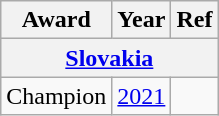<table class="wikitable">
<tr>
<th>Award</th>
<th>Year</th>
<th>Ref</th>
</tr>
<tr>
<th colspan="3"><a href='#'>Slovakia</a></th>
</tr>
<tr>
<td>Champion</td>
<td><a href='#'>2021</a></td>
<td></td>
</tr>
</table>
